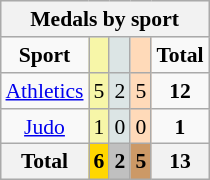<table class=wikitable style="font-size:90%; float:right">
<tr bgcolor=efefef>
<th colspan=5><strong>Medals by sport</strong></th>
</tr>
<tr style="text-align:center;">
<td><strong>Sport</strong></td>
<td style="background:#f7f6a8;"></td>
<td style="background:#dce5e5;"></td>
<td style="background:#ffdab9;"></td>
<td><strong>Total</strong></td>
</tr>
<tr style="text-align:center;">
<td><a href='#'>Athletics</a></td>
<td style="background:#F7F6A8;">5</td>
<td style="background:#DCE5E5;">2</td>
<td style="background:#FFDAB9;">5</td>
<td><strong>12</strong></td>
</tr>
<tr style="text-align:center;">
<td><a href='#'>Judo</a></td>
<td style="background:#F7F6A8;">1</td>
<td style="background:#DCE5E5;">0</td>
<td style="background:#FFDAB9;">0</td>
<td><strong>1</strong></td>
</tr>
<tr style="text-align:center;">
<th><strong>Total</strong></th>
<th style="background:gold;"><strong>6</strong></th>
<th style="background:silver;"><strong>2</strong></th>
<th style="background:#c96;"><strong>5</strong></th>
<th><strong>13</strong></th>
</tr>
</table>
